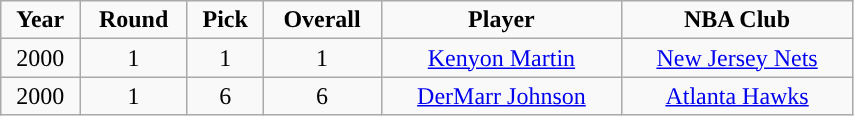<table class="wikitable" width="45%">
<tr align="center">
<td><strong>Year</strong></td>
<td><strong>Round</strong></td>
<td><strong>Pick</strong></td>
<td><strong>Overall</strong></td>
<td><strong>Player</strong></td>
<td><strong>NBA Club</strong></td>
</tr>
<tr align="center" bgcolor="">
<td>2000</td>
<td>1</td>
<td>1</td>
<td>1</td>
<td><a href='#'>Kenyon Martin</a></td>
<td><a href='#'>New Jersey Nets</a></td>
</tr>
<tr align="center" bgcolor="">
<td>2000</td>
<td>1</td>
<td>6</td>
<td>6</td>
<td><a href='#'>DerMarr Johnson</a></td>
<td><a href='#'>Atlanta Hawks</a></td>
</tr>
</table>
